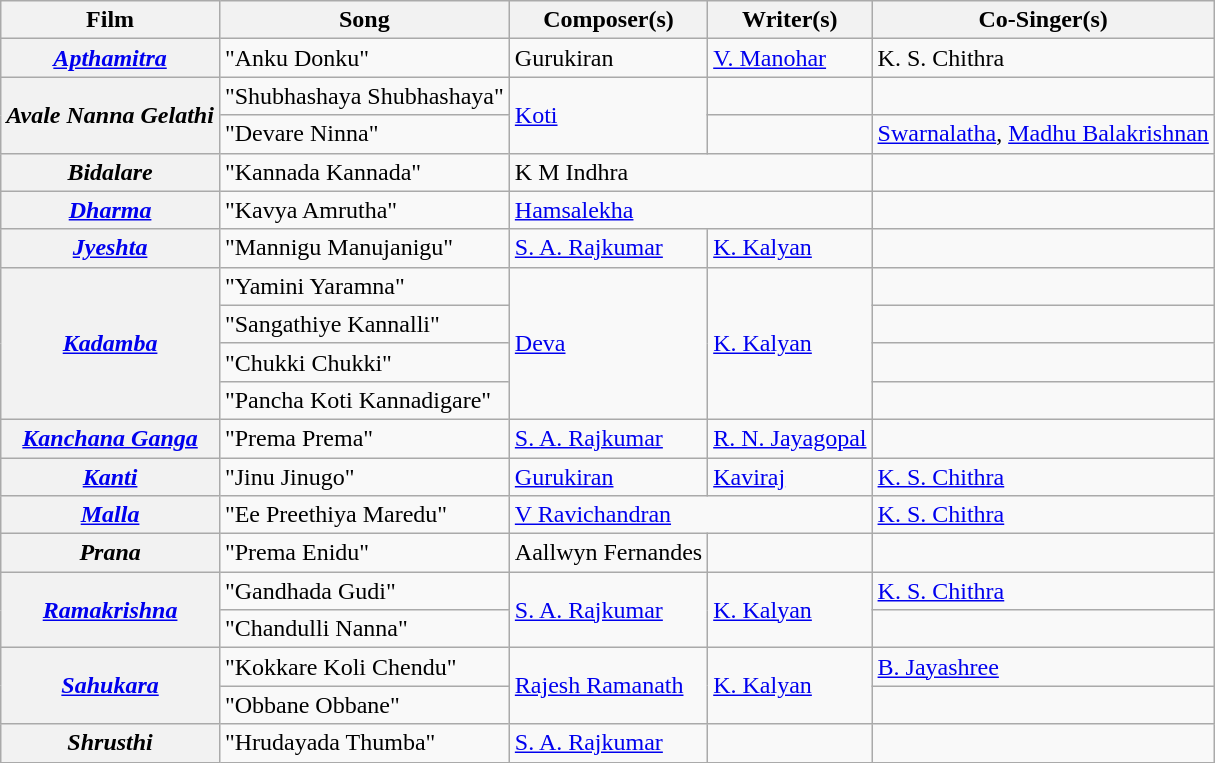<table class="wikitable">
<tr>
<th>Film</th>
<th>Song</th>
<th>Composer(s)</th>
<th>Writer(s)</th>
<th>Co-Singer(s)</th>
</tr>
<tr>
<th><em><a href='#'>Apthamitra</a></em></th>
<td>"Anku Donku"</td>
<td>Gurukiran</td>
<td><a href='#'>V. Manohar</a></td>
<td>K. S. Chithra</td>
</tr>
<tr>
<th rowspan="2"><em>Avale Nanna Gelathi</em></th>
<td>"Shubhashaya Shubhashaya"</td>
<td rowspan="2"><a href='#'>Koti</a></td>
<td></td>
<td></td>
</tr>
<tr>
<td>"Devare Ninna"</td>
<td></td>
<td><a href='#'>Swarnalatha</a>, <a href='#'>Madhu Balakrishnan</a></td>
</tr>
<tr>
<th><em>Bidalare</em></th>
<td>"Kannada Kannada"</td>
<td colspan="2">K M Indhra</td>
<td></td>
</tr>
<tr>
<th><em><a href='#'>Dharma</a></em></th>
<td>"Kavya Amrutha"</td>
<td colspan="2"><a href='#'>Hamsalekha</a></td>
<td></td>
</tr>
<tr>
<th><a href='#'><em>Jyeshta</em></a></th>
<td>"Mannigu Manujanigu"</td>
<td><a href='#'>S. A. Rajkumar</a></td>
<td><a href='#'>K. Kalyan</a></td>
<td></td>
</tr>
<tr>
<th rowspan="4"><a href='#'><em>Kadamba</em></a></th>
<td>"Yamini Yaramna"</td>
<td rowspan="4"><a href='#'>Deva</a></td>
<td rowspan="4"><a href='#'>K. Kalyan</a></td>
<td></td>
</tr>
<tr>
<td>"Sangathiye Kannalli"</td>
<td></td>
</tr>
<tr>
<td>"Chukki Chukki"</td>
<td></td>
</tr>
<tr>
<td>"Pancha Koti Kannadigare"</td>
<td></td>
</tr>
<tr>
<th><a href='#'><em>Kanchana Ganga</em></a></th>
<td>"Prema Prema"</td>
<td><a href='#'>S. A. Rajkumar</a></td>
<td><a href='#'>R. N. Jayagopal</a></td>
<td></td>
</tr>
<tr>
<th><em><a href='#'>Kanti</a></em></th>
<td>"Jinu Jinugo"</td>
<td><a href='#'>Gurukiran</a></td>
<td><a href='#'>Kaviraj</a></td>
<td><a href='#'>K. S. Chithra</a></td>
</tr>
<tr>
<th><em><a href='#'>Malla</a></em></th>
<td>"Ee Preethiya Maredu"</td>
<td colspan="2"><a href='#'>V Ravichandran</a></td>
<td><a href='#'>K. S. Chithra</a></td>
</tr>
<tr>
<th><em>Prana</em></th>
<td>"Prema Enidu"</td>
<td>Aallwyn Fernandes</td>
<td></td>
<td></td>
</tr>
<tr>
<th rowspan="2"><a href='#'><em>Ramakrishna</em></a></th>
<td>"Gandhada Gudi"</td>
<td rowspan="2"><a href='#'>S. A. Rajkumar</a></td>
<td rowspan="2"><a href='#'>K. Kalyan</a></td>
<td><a href='#'>K. S. Chithra</a></td>
</tr>
<tr>
<td>"Chandulli Nanna"</td>
<td></td>
</tr>
<tr>
<th rowspan="2"><em><a href='#'>Sahukara</a></em></th>
<td>"Kokkare Koli Chendu"</td>
<td rowspan="2"><a href='#'>Rajesh Ramanath</a></td>
<td rowspan="2"><a href='#'>K. Kalyan</a></td>
<td><a href='#'>B. Jayashree</a></td>
</tr>
<tr>
<td>"Obbane Obbane"</td>
<td></td>
</tr>
<tr>
<th><em>Shrusthi</em></th>
<td>"Hrudayada Thumba"</td>
<td><a href='#'>S. A. Rajkumar</a></td>
<td></td>
<td></td>
</tr>
</table>
